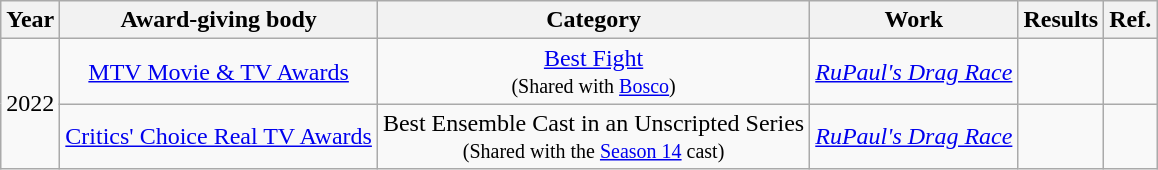<table class="wikitable sortable" >
<tr>
<th>Year</th>
<th>Award-giving body</th>
<th>Category</th>
<th>Work</th>
<th>Results</th>
<th>Ref.</th>
</tr>
<tr>
<td rowspan="2" style="text-align:center">2022</td>
<td style="text-align:center"><a href='#'>MTV Movie & TV Awards</a></td>
<td style="text-align:center"><a href='#'>Best Fight</a><br><small>(Shared with <a href='#'>Bosco</a>)</small></td>
<td style="text-align:center"><a href='#'><em>RuPaul's Drag Race</em></a></td>
<td></td>
<td style="text-align:center"></td>
</tr>
<tr>
<td style="text-align:center"><a href='#'>Critics' Choice Real TV Awards</a></td>
<td style="text-align:center">Best Ensemble Cast in an Unscripted Series<br><small>(Shared with the <a href='#'>Season 14</a> cast)</small></td>
<td style="text-align:center"><a href='#'><em>RuPaul's Drag Race</em></a></td>
<td></td>
<td style="text-align:center"></td>
</tr>
</table>
